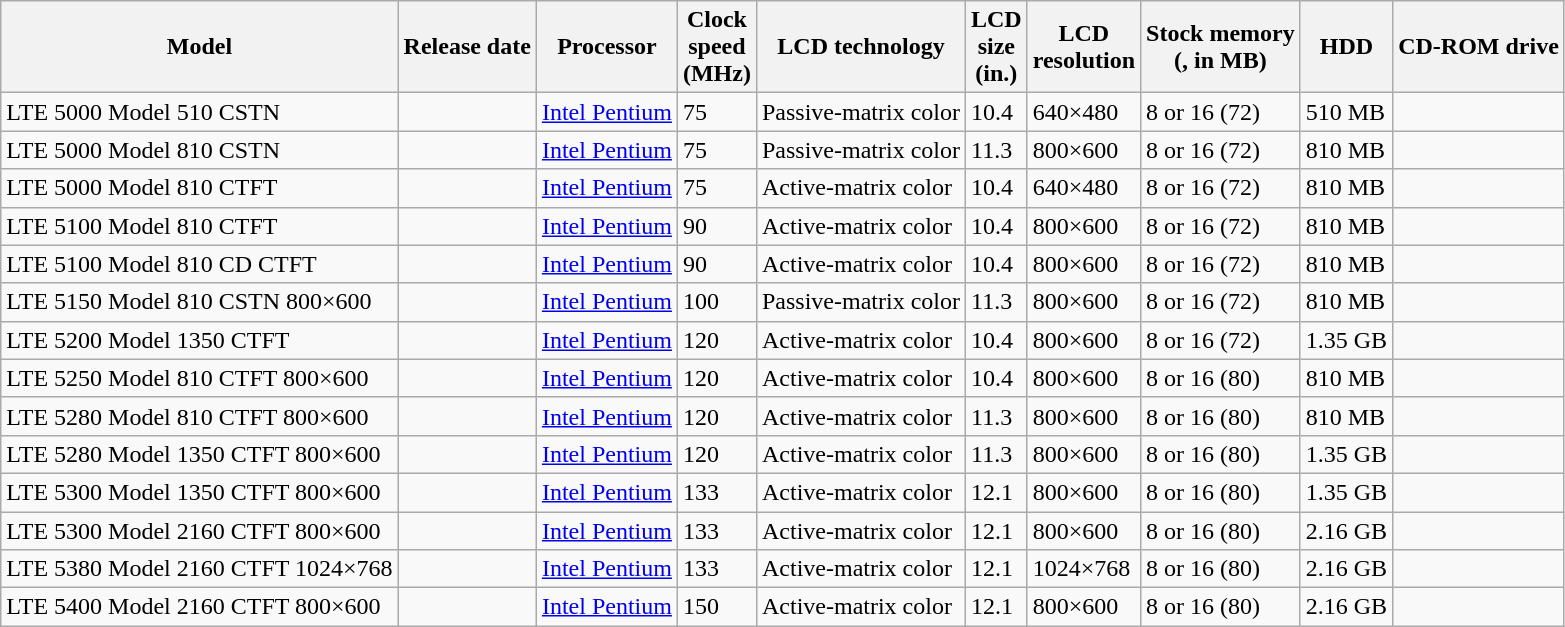<table class="wikitable sortable">
<tr>
<th scope="col" style="min-width: 150px">Model</th>
<th>Release date</th>
<th>Processor</th>
<th>Clock<br>speed<br>(MHz)</th>
<th>LCD technology</th>
<th>LCD <br>size<br>(in.)</th>
<th>LCD <br>resolution</th>
<th>Stock memory<br>(, in MB)</th>
<th>HDD</th>
<th>CD-ROM drive</th>
</tr>
<tr>
<td>LTE 5000 Model 510 CSTN</td>
<td></td>
<td><a href='#'>Intel Pentium</a></td>
<td>75</td>
<td>Passive-matrix color</td>
<td>10.4</td>
<td>640×480</td>
<td>8 or 16 (72)</td>
<td>510 MB</td>
<td></td>
</tr>
<tr>
<td>LTE 5000 Model 810 CSTN</td>
<td></td>
<td><a href='#'>Intel Pentium</a></td>
<td>75</td>
<td>Passive-matrix color</td>
<td>11.3</td>
<td>800×600</td>
<td>8 or 16 (72)</td>
<td>810 MB</td>
<td></td>
</tr>
<tr>
<td>LTE 5000 Model 810 CTFT</td>
<td></td>
<td><a href='#'>Intel Pentium</a></td>
<td>75</td>
<td>Active-matrix color</td>
<td>10.4</td>
<td>640×480</td>
<td>8 or 16 (72)</td>
<td>810 MB</td>
<td></td>
</tr>
<tr>
<td>LTE 5100 Model 810 CTFT</td>
<td></td>
<td><a href='#'>Intel Pentium</a></td>
<td>90</td>
<td>Active-matrix color</td>
<td>10.4</td>
<td>800×600</td>
<td>8 or 16 (72)</td>
<td>810 MB</td>
<td></td>
</tr>
<tr>
<td>LTE 5100 Model 810 CD CTFT</td>
<td></td>
<td><a href='#'>Intel Pentium</a></td>
<td>90</td>
<td>Active-matrix color</td>
<td>10.4</td>
<td>800×600</td>
<td>8 or 16 (72)</td>
<td>810 MB</td>
<td></td>
</tr>
<tr>
<td>LTE 5150 Model 810 CSTN 800×600</td>
<td></td>
<td><a href='#'>Intel Pentium</a></td>
<td>100</td>
<td>Passive-matrix color</td>
<td>11.3</td>
<td>800×600</td>
<td>8 or 16 (72)</td>
<td>810 MB</td>
<td></td>
</tr>
<tr>
<td>LTE 5200 Model 1350 CTFT</td>
<td></td>
<td><a href='#'>Intel Pentium</a></td>
<td>120</td>
<td>Active-matrix color</td>
<td>10.4</td>
<td>800×600</td>
<td>8 or 16 (72)</td>
<td>1.35 GB</td>
<td></td>
</tr>
<tr>
<td>LTE 5250 Model 810 CTFT 800×600</td>
<td></td>
<td><a href='#'>Intel Pentium</a></td>
<td>120</td>
<td>Active-matrix color</td>
<td>10.4</td>
<td>800×600</td>
<td>8 or 16 (80)</td>
<td>810 MB</td>
<td></td>
</tr>
<tr>
<td>LTE 5280 Model 810 CTFT 800×600</td>
<td></td>
<td><a href='#'>Intel Pentium</a></td>
<td>120</td>
<td>Active-matrix color</td>
<td>11.3</td>
<td>800×600</td>
<td>8 or 16 (80)</td>
<td>810 MB</td>
<td></td>
</tr>
<tr>
<td>LTE 5280 Model 1350 CTFT 800×600</td>
<td></td>
<td><a href='#'>Intel Pentium</a></td>
<td>120</td>
<td>Active-matrix color</td>
<td>11.3</td>
<td>800×600</td>
<td>8 or 16 (80)</td>
<td>1.35 GB</td>
<td></td>
</tr>
<tr>
<td>LTE 5300 Model 1350 CTFT 800×600</td>
<td></td>
<td><a href='#'>Intel Pentium</a></td>
<td>133</td>
<td>Active-matrix color</td>
<td>12.1</td>
<td>800×600</td>
<td>8 or 16 (80)</td>
<td>1.35 GB</td>
<td></td>
</tr>
<tr>
<td>LTE 5300 Model 2160 CTFT 800×600</td>
<td></td>
<td><a href='#'>Intel Pentium</a></td>
<td>133</td>
<td>Active-matrix color</td>
<td>12.1</td>
<td>800×600</td>
<td>8 or 16 (80)</td>
<td>2.16 GB</td>
<td></td>
</tr>
<tr>
<td>LTE 5380 Model 2160 CTFT 1024×768</td>
<td></td>
<td><a href='#'>Intel Pentium</a></td>
<td>133</td>
<td>Active-matrix color</td>
<td>12.1</td>
<td>1024×768</td>
<td>8 or 16 (80)</td>
<td>2.16 GB</td>
<td></td>
</tr>
<tr>
<td>LTE 5400 Model 2160 CTFT 800×600</td>
<td></td>
<td><a href='#'>Intel Pentium</a></td>
<td>150</td>
<td>Active-matrix color</td>
<td>12.1</td>
<td>800×600</td>
<td>8 or 16 (80)</td>
<td>2.16 GB</td>
<td></td>
</tr>
</table>
